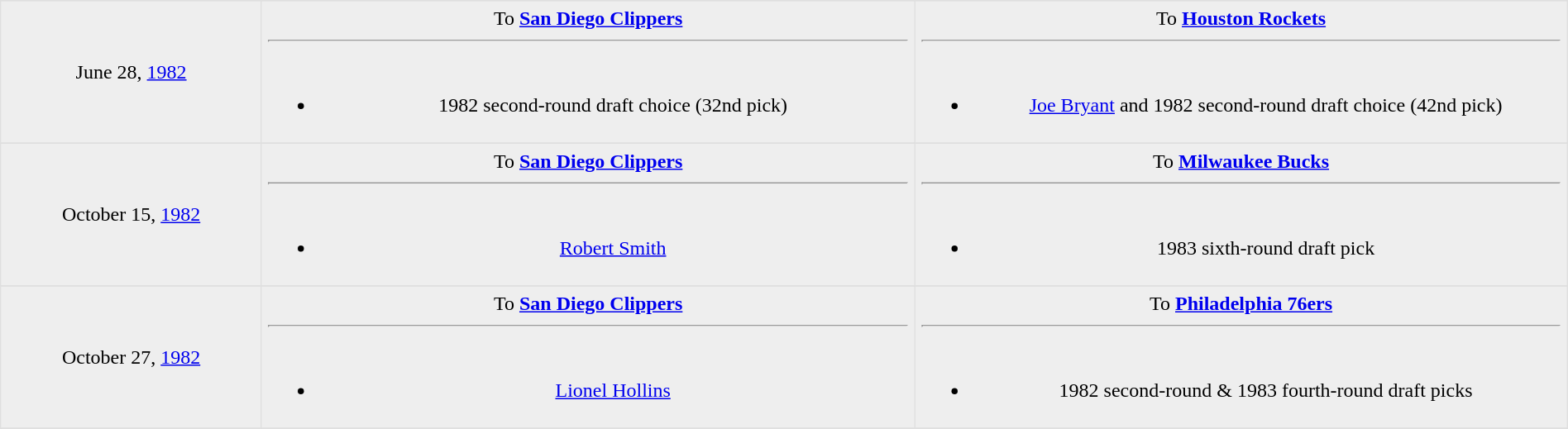<table border=1 style="border-collapse:collapse; text-align: center; width: 100%" bordercolor="#DFDFDF"  cellpadding="5">
<tr>
</tr>
<tr bgcolor="eeeeee">
<td style="width:12%">June 28, <a href='#'>1982</a></td>
<td style="width:30%" valign="top">To <strong><a href='#'>San Diego Clippers</a></strong><hr><br><ul><li>1982 second-round draft choice (32nd pick)</li></ul></td>
<td style="width:30%" valign="top">To <strong><a href='#'>Houston Rockets</a></strong><hr><br><ul><li><a href='#'>Joe Bryant</a> and 1982 second-round draft choice (42nd pick)</li></ul></td>
</tr>
<tr>
</tr>
<tr bgcolor="eeeeee">
<td style="width:12%">October 15, <a href='#'>1982</a></td>
<td style="width:30%" valign="top">To <strong><a href='#'>San Diego Clippers</a></strong><hr><br><ul><li><a href='#'>Robert Smith</a></li></ul></td>
<td style="width:30%" valign="top">To <strong><a href='#'>Milwaukee Bucks</a></strong><hr><br><ul><li>1983 sixth-round draft pick</li></ul></td>
</tr>
<tr>
</tr>
<tr bgcolor="eeeeee">
<td style="width:12%">October 27, <a href='#'>1982</a></td>
<td style="width:30%" valign="top">To <strong><a href='#'>San Diego Clippers</a></strong><hr><br><ul><li><a href='#'>Lionel Hollins</a></li></ul></td>
<td style="width:30%" valign="top">To <strong><a href='#'>Philadelphia 76ers</a></strong><hr><br><ul><li>1982 second-round & 1983 fourth-round draft picks</li></ul></td>
</tr>
<tr>
</tr>
</table>
